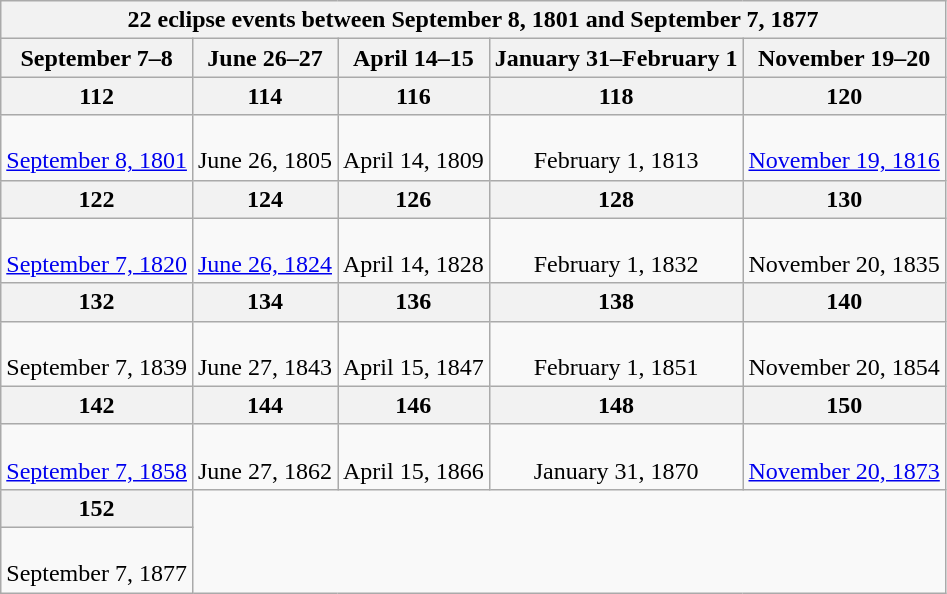<table class="wikitable mw-collapsible mw-collapsed">
<tr>
<th colspan=5>22 eclipse events between September 8, 1801 and September 7, 1877</th>
</tr>
<tr>
<th>September 7–8</th>
<th>June 26–27</th>
<th>April 14–15</th>
<th>January 31–February 1</th>
<th>November 19–20</th>
</tr>
<tr>
<th>112</th>
<th>114</th>
<th>116</th>
<th>118</th>
<th>120</th>
</tr>
<tr style="text-align:center;">
<td><br><a href='#'>September 8, 1801</a></td>
<td><br>June 26, 1805</td>
<td><br>April 14, 1809</td>
<td><br>February 1, 1813</td>
<td><br><a href='#'>November 19, 1816</a></td>
</tr>
<tr>
<th>122</th>
<th>124</th>
<th>126</th>
<th>128</th>
<th>130</th>
</tr>
<tr style="text-align:center;">
<td><br><a href='#'>September 7, 1820</a></td>
<td><br><a href='#'>June 26, 1824</a></td>
<td><br>April 14, 1828</td>
<td><br>February 1, 1832</td>
<td><br>November 20, 1835</td>
</tr>
<tr>
<th>132</th>
<th>134</th>
<th>136</th>
<th>138</th>
<th>140</th>
</tr>
<tr style="text-align:center;">
<td><br>September 7, 1839</td>
<td><br>June 27, 1843</td>
<td><br>April 15, 1847</td>
<td><br>February 1, 1851</td>
<td><br>November 20, 1854</td>
</tr>
<tr>
<th>142</th>
<th>144</th>
<th>146</th>
<th>148</th>
<th>150</th>
</tr>
<tr style="text-align:center;">
<td><br><a href='#'>September 7, 1858</a></td>
<td><br>June 27, 1862</td>
<td><br>April 15, 1866</td>
<td><br>January 31, 1870</td>
<td><br><a href='#'>November 20, 1873</a></td>
</tr>
<tr>
<th>152</th>
</tr>
<tr style="text-align:center;">
<td><br>September 7, 1877</td>
</tr>
</table>
